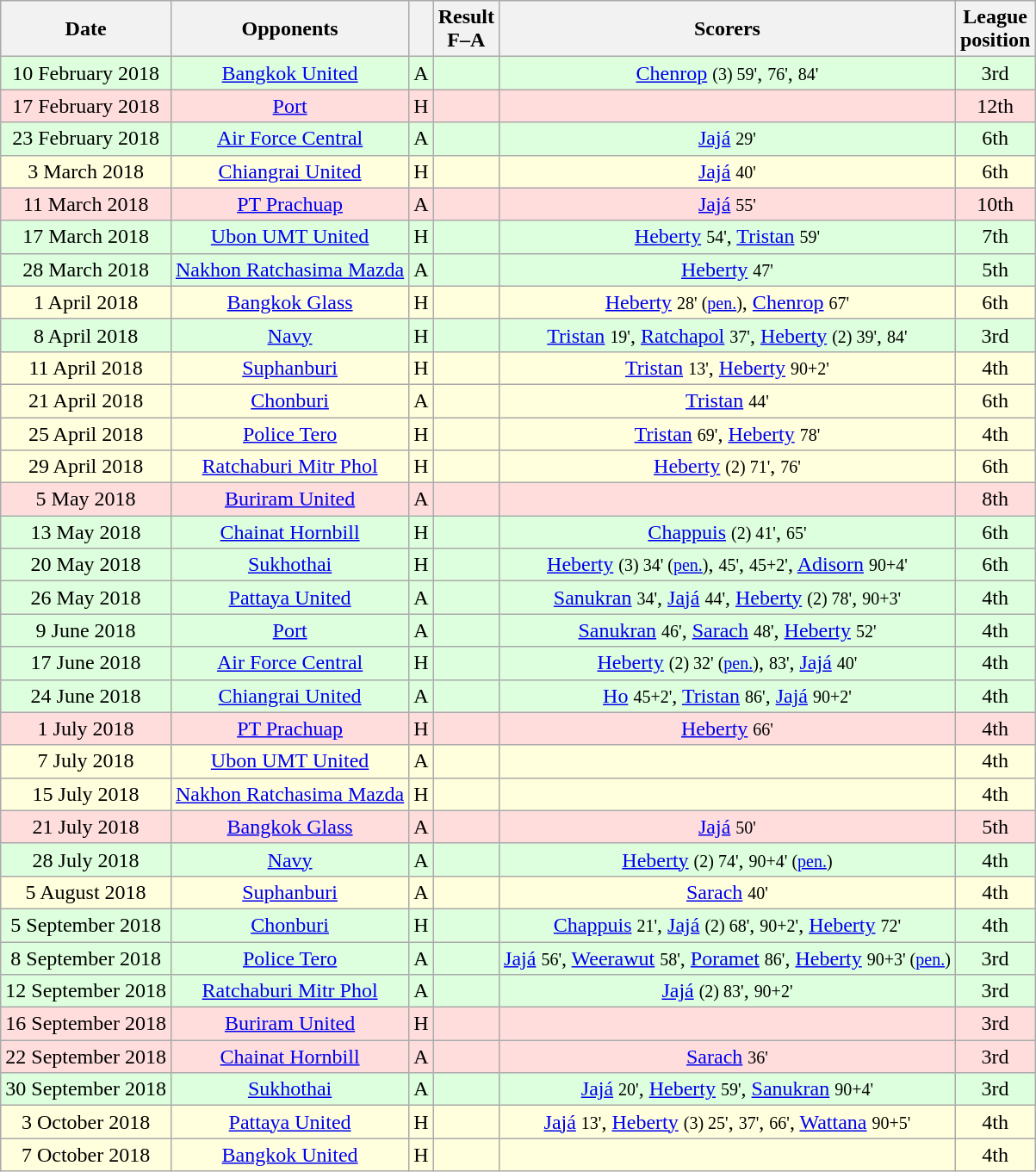<table class="wikitable" style="text-align:center">
<tr>
<th>Date</th>
<th>Opponents</th>
<th></th>
<th>Result<br>F–A</th>
<th>Scorers</th>
<th>League<br>position</th>
</tr>
<tr bgcolor="#ddffdd">
<td>10 February 2018</td>
<td><a href='#'>Bangkok United</a></td>
<td>A</td>
<td></td>
<td><a href='#'>Chenrop</a> <small>(3) 59'</small>, <small>76'</small>, <small>84'</small></td>
<td>3rd</td>
</tr>
<tr bgcolor="#ffdddd">
<td>17 February 2018</td>
<td><a href='#'>Port</a></td>
<td>H</td>
<td></td>
<td></td>
<td>12th</td>
</tr>
<tr bgcolor="#ddffdd">
<td>23 February 2018</td>
<td><a href='#'>Air Force Central</a></td>
<td>A</td>
<td></td>
<td><a href='#'>Jajá</a> <small>29'</small></td>
<td>6th</td>
</tr>
<tr bgcolor="#ffffdd">
<td>3 March 2018</td>
<td><a href='#'>Chiangrai United</a></td>
<td>H</td>
<td> </td>
<td><a href='#'>Jajá</a> <small>40'</small></td>
<td>6th</td>
</tr>
<tr bgcolor="#ffdddd">
<td>11 March 2018</td>
<td><a href='#'>PT Prachuap</a></td>
<td>A</td>
<td></td>
<td><a href='#'>Jajá</a> <small>55'</small></td>
<td>10th</td>
</tr>
<tr bgcolor="#ddffdd">
<td>17 March 2018</td>
<td><a href='#'>Ubon UMT United</a></td>
<td>H</td>
<td></td>
<td><a href='#'>Heberty</a> <small>54'</small>, <a href='#'>Tristan</a> <small>59'</small></td>
<td>7th</td>
</tr>
<tr bgcolor="#ddffdd">
<td>28 March 2018</td>
<td><a href='#'>Nakhon Ratchasima Mazda</a></td>
<td>A</td>
<td></td>
<td><a href='#'>Heberty</a> <small>47'</small></td>
<td>5th</td>
</tr>
<tr bgcolor="#ffffdd">
<td>1 April 2018</td>
<td><a href='#'>Bangkok Glass</a></td>
<td>H</td>
<td></td>
<td><a href='#'>Heberty</a> <small>28' (<a href='#'>pen.</a>)</small>, <a href='#'>Chenrop</a> <small>67'</small></td>
<td>6th</td>
</tr>
<tr bgcolor="#ddffdd">
<td>8 April 2018</td>
<td><a href='#'>Navy</a></td>
<td>H</td>
<td></td>
<td><a href='#'>Tristan</a> <small>19'</small>, <a href='#'>Ratchapol</a> <small>37'</small>, <a href='#'>Heberty</a> <small>(2) 39'</small>, <small>84'</small></td>
<td>3rd</td>
</tr>
<tr bgcolor="#ffffdd">
<td>11 April 2018</td>
<td><a href='#'>Suphanburi</a></td>
<td>H</td>
<td></td>
<td><a href='#'>Tristan</a> <small>13'</small>, <a href='#'>Heberty</a> <small>90+2'</small></td>
<td>4th</td>
</tr>
<tr bgcolor="#ffffdd">
<td>21 April 2018</td>
<td><a href='#'>Chonburi</a></td>
<td>A</td>
<td> </td>
<td><a href='#'>Tristan</a> <small>44'</small></td>
<td>6th</td>
</tr>
<tr bgcolor="#ffffdd">
<td>25 April 2018</td>
<td><a href='#'>Police Tero</a></td>
<td>H</td>
<td></td>
<td><a href='#'>Tristan</a> <small>69'</small>, <a href='#'>Heberty</a> <small>78'</small></td>
<td>4th</td>
</tr>
<tr bgcolor="#ffffdd">
<td>29 April 2018</td>
<td><a href='#'>Ratchaburi Mitr Phol</a></td>
<td>H</td>
<td></td>
<td><a href='#'>Heberty</a> <small>(2) 71'</small>, <small>76'</small></td>
<td>6th</td>
</tr>
<tr bgcolor="#ffdddd">
<td>5 May 2018</td>
<td><a href='#'>Buriram United</a></td>
<td>A</td>
<td></td>
<td></td>
<td>8th</td>
</tr>
<tr bgcolor="#ddffdd">
<td>13 May 2018</td>
<td><a href='#'>Chainat Hornbill</a></td>
<td>H</td>
<td></td>
<td><a href='#'>Chappuis</a> <small>(2) 41'</small>, <small>65'</small></td>
<td>6th</td>
</tr>
<tr bgcolor="#ddffdd">
<td>20 May 2018</td>
<td><a href='#'>Sukhothai</a></td>
<td>H</td>
<td></td>
<td><a href='#'>Heberty</a> <small>(3) 34' (<a href='#'>pen.</a>)</small>, <small>45'</small>, <small>45+2'</small>, <a href='#'>Adisorn</a> <small>90+4'</small></td>
<td>6th</td>
</tr>
<tr bgcolor="#ddffdd">
<td>26 May 2018</td>
<td><a href='#'>Pattaya United</a></td>
<td>A</td>
<td></td>
<td><a href='#'>Sanukran</a> <small>34'</small>, <a href='#'>Jajá</a> <small>44'</small>, <a href='#'>Heberty</a> <small>(2) 78'</small>, <small>90+3'</small></td>
<td>4th</td>
</tr>
<tr bgcolor="#ddffdd">
<td>9 June 2018</td>
<td><a href='#'>Port</a></td>
<td>A</td>
<td></td>
<td><a href='#'>Sanukran</a> <small>46'</small>, <a href='#'>Sarach</a> <small>48'</small>, <a href='#'>Heberty</a> <small>52'</small></td>
<td>4th</td>
</tr>
<tr bgcolor="#ddffdd">
<td>17 June 2018</td>
<td><a href='#'>Air Force Central</a></td>
<td>H</td>
<td></td>
<td><a href='#'>Heberty</a> <small>(2) 32' (<a href='#'>pen.</a>)</small>, <small>83'</small>, <a href='#'>Jajá</a> <small>40'</small></td>
<td>4th</td>
</tr>
<tr bgcolor="#ddffdd">
<td>24 June 2018</td>
<td><a href='#'>Chiangrai United</a></td>
<td>A</td>
<td> </td>
<td><a href='#'>Ho</a> <small>45+2'</small>, <a href='#'>Tristan</a> <small>86'</small>, <a href='#'>Jajá</a> <small>90+2'</small></td>
<td>4th</td>
</tr>
<tr bgcolor="#ffdddd">
<td>1 July 2018</td>
<td><a href='#'>PT Prachuap</a></td>
<td>H</td>
<td></td>
<td><a href='#'>Heberty</a> <small>66'</small></td>
<td>4th</td>
</tr>
<tr bgcolor="#ffffdd">
<td>7 July 2018</td>
<td><a href='#'>Ubon UMT United</a></td>
<td>A</td>
<td></td>
<td></td>
<td>4th</td>
</tr>
<tr bgcolor="#ffffdd">
<td>15 July 2018</td>
<td><a href='#'>Nakhon Ratchasima Mazda</a></td>
<td>H</td>
<td></td>
<td></td>
<td>4th</td>
</tr>
<tr bgcolor="#ffdddd">
<td>21 July 2018</td>
<td><a href='#'>Bangkok Glass</a></td>
<td>A</td>
<td></td>
<td><a href='#'>Jajá</a> <small>50'</small></td>
<td>5th</td>
</tr>
<tr bgcolor="#ddffdd">
<td>28 July 2018</td>
<td><a href='#'>Navy</a></td>
<td>A</td>
<td></td>
<td><a href='#'>Heberty</a> <small>(2) 74'</small>, <small>90+4' (<a href='#'>pen.</a>)</small></td>
<td>4th</td>
</tr>
<tr bgcolor="#ffffdd">
<td>5 August 2018</td>
<td><a href='#'>Suphanburi</a></td>
<td>A</td>
<td></td>
<td><a href='#'>Sarach</a> <small>40'</small></td>
<td>4th</td>
</tr>
<tr bgcolor="#ddffdd">
<td>5 September 2018</td>
<td><a href='#'>Chonburi</a></td>
<td>H</td>
<td> </td>
<td><a href='#'>Chappuis</a> <small>21'</small>, <a href='#'>Jajá</a> <small>(2) 68'</small>, <small>90+2'</small>, <a href='#'>Heberty</a> <small>72'</small></td>
<td>4th</td>
</tr>
<tr bgcolor="#ddffdd">
<td>8 September 2018</td>
<td><a href='#'>Police Tero</a></td>
<td>A</td>
<td></td>
<td><a href='#'>Jajá</a> <small>56'</small>, <a href='#'>Weerawut</a> <small>58'</small>, <a href='#'>Poramet</a> <small>86'</small>, <a href='#'>Heberty</a> <small>90+3' (<a href='#'>pen.</a>)</small></td>
<td>3rd</td>
</tr>
<tr bgcolor="#ddffdd">
<td>12 September 2018</td>
<td><a href='#'>Ratchaburi Mitr Phol</a></td>
<td>A</td>
<td></td>
<td><a href='#'>Jajá</a> <small>(2) 83'</small>, <small>90+2'</small></td>
<td>3rd</td>
</tr>
<tr bgcolor="#ffdddd">
<td>16 September 2018</td>
<td><a href='#'>Buriram United</a></td>
<td>H</td>
<td></td>
<td></td>
<td>3rd</td>
</tr>
<tr bgcolor="#ffdddd">
<td>22 September 2018</td>
<td><a href='#'>Chainat Hornbill</a></td>
<td>A</td>
<td></td>
<td><a href='#'>Sarach</a> <small>36'</small></td>
<td>3rd</td>
</tr>
<tr bgcolor="#ddffdd">
<td>30 September 2018</td>
<td><a href='#'>Sukhothai</a></td>
<td>A</td>
<td></td>
<td><a href='#'>Jajá</a> <small>20'</small>, <a href='#'>Heberty</a> <small>59'</small>, <a href='#'>Sanukran</a> <small>90+4'</small></td>
<td>3rd</td>
</tr>
<tr bgcolor="#ffffdd">
<td>3 October 2018</td>
<td><a href='#'>Pattaya United</a></td>
<td>H</td>
<td></td>
<td><a href='#'>Jajá</a> <small>13'</small>, <a href='#'>Heberty</a> <small>(3) 25'</small>, <small>37'</small>, <small>66'</small>, <a href='#'>Wattana</a> <small>90+5'</small></td>
<td>4th</td>
</tr>
<tr bgcolor="#ffffdd">
<td>7 October 2018</td>
<td><a href='#'>Bangkok United</a></td>
<td>H</td>
<td></td>
<td></td>
<td>4th</td>
</tr>
</table>
